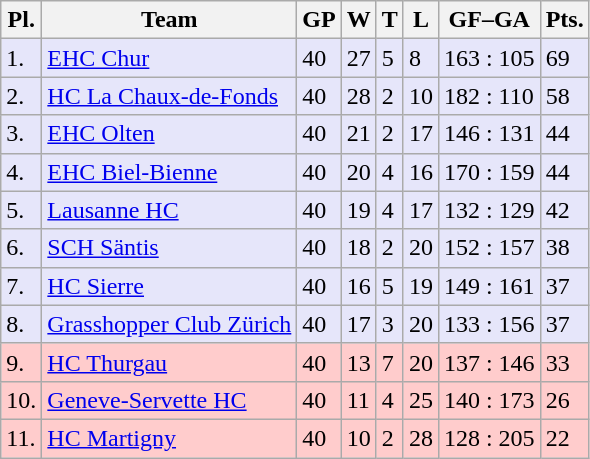<table class="wikitable">
<tr>
<th>Pl.</th>
<th>Team</th>
<th>GP</th>
<th>W</th>
<th>T</th>
<th>L</th>
<th>GF–GA</th>
<th>Pts.</th>
</tr>
<tr bgcolor="#e6e6fa">
<td>1.</td>
<td><a href='#'>EHC Chur</a></td>
<td>40</td>
<td>27</td>
<td>5</td>
<td>8</td>
<td>163 : 105</td>
<td>69</td>
</tr>
<tr bgcolor="#e6e6fa">
<td>2.</td>
<td><a href='#'>HC La Chaux-de-Fonds</a></td>
<td>40</td>
<td>28</td>
<td>2</td>
<td>10</td>
<td>182 : 110</td>
<td>58</td>
</tr>
<tr bgcolor="#e6e6fa">
<td>3.</td>
<td><a href='#'>EHC Olten</a></td>
<td>40</td>
<td>21</td>
<td>2</td>
<td>17</td>
<td>146 : 131</td>
<td>44</td>
</tr>
<tr bgcolor="#e6e6fa">
<td>4.</td>
<td><a href='#'>EHC Biel-Bienne</a></td>
<td>40</td>
<td>20</td>
<td>4</td>
<td>16</td>
<td>170 : 159</td>
<td>44</td>
</tr>
<tr bgcolor="#e6e6fa">
<td>5.</td>
<td><a href='#'>Lausanne HC</a></td>
<td>40</td>
<td>19</td>
<td>4</td>
<td>17</td>
<td>132 : 129</td>
<td>42</td>
</tr>
<tr bgcolor="#e6e6fa">
<td>6.</td>
<td><a href='#'>SCH Säntis</a></td>
<td>40</td>
<td>18</td>
<td>2</td>
<td>20</td>
<td>152 : 157</td>
<td>38</td>
</tr>
<tr bgcolor="#e6e6fa">
<td>7.</td>
<td><a href='#'>HC Sierre</a></td>
<td>40</td>
<td>16</td>
<td>5</td>
<td>19</td>
<td>149 : 161</td>
<td>37</td>
</tr>
<tr bgcolor="#e6e6fa">
<td>8.</td>
<td><a href='#'>Grasshopper Club Zürich</a></td>
<td>40</td>
<td>17</td>
<td>3</td>
<td>20</td>
<td>133 : 156</td>
<td>37</td>
</tr>
<tr bgcolor="#ffcccc">
<td>9.</td>
<td><a href='#'>HC Thurgau</a></td>
<td>40</td>
<td>13</td>
<td>7</td>
<td>20</td>
<td>137 : 146</td>
<td>33</td>
</tr>
<tr bgcolor="#ffcccc">
<td>10.</td>
<td><a href='#'>Geneve-Servette HC</a></td>
<td>40</td>
<td>11</td>
<td>4</td>
<td>25</td>
<td>140 : 173</td>
<td>26</td>
</tr>
<tr bgcolor="#ffcccc">
<td>11.</td>
<td><a href='#'>HC Martigny</a></td>
<td>40</td>
<td>10</td>
<td>2</td>
<td>28</td>
<td>128 : 205</td>
<td>22</td>
</tr>
</table>
